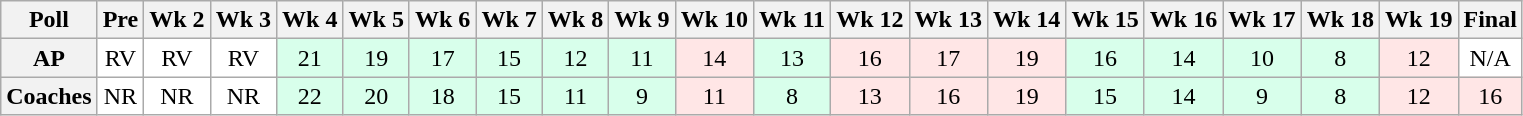<table class="wikitable" style="white-space:nowrap;text-align:center;">
<tr>
<th>Poll</th>
<th>Pre</th>
<th>Wk 2</th>
<th>Wk 3</th>
<th>Wk 4</th>
<th>Wk 5</th>
<th>Wk 6</th>
<th>Wk 7</th>
<th>Wk 8</th>
<th>Wk 9</th>
<th>Wk 10</th>
<th>Wk 11</th>
<th>Wk 12</th>
<th>Wk 13</th>
<th>Wk 14</th>
<th>Wk 15</th>
<th>Wk 16</th>
<th>Wk 17</th>
<th>Wk 18</th>
<th>Wk 19</th>
<th>Final</th>
</tr>
<tr>
<th>AP</th>
<td style="background:#FFF;">RV</td>
<td style="background:#FFF;">RV</td>
<td style="background:#FFF;">RV</td>
<td style="background:#D8FFEB;">21</td>
<td style="background:#D8FFEB;">19</td>
<td style="background:#D8FFEB;">17</td>
<td style="background:#D8FFEB;">15</td>
<td style="background:#D8FFEB;">12</td>
<td style="background:#D8FFEB;">11</td>
<td style="background:#FFE6E6;">14</td>
<td style="background:#D8FFEB;">13</td>
<td style="background:#FFE6E6;">16</td>
<td style="background:#FFE6E6;">17</td>
<td style="background:#FFE6E6;">19</td>
<td style="background:#D8FFEB;">16</td>
<td style="background:#D8FFEB;">14</td>
<td style="background:#D8FFEB;">10</td>
<td style="background:#D8FFEB;">8</td>
<td style="background:#FFE6E6;">12</td>
<td style="background:#FFF;">N/A</td>
</tr>
<tr>
<th>Coaches</th>
<td style="background:#FFF;">NR</td>
<td style="background:#FFF;">NR</td>
<td style="background:#FFF;">NR</td>
<td style="background:#D8FFEB;">22</td>
<td style="background:#D8FFEB;">20</td>
<td style="background:#D8FFEB;">18</td>
<td style="background:#D8FFEB;">15</td>
<td style="background:#D8FFEB;">11</td>
<td style="background:#D8FFEB;">9</td>
<td style="background:#FFE6E6;">11</td>
<td style="background:#D8FFEB;">8</td>
<td style="background:#FFE6E6;">13</td>
<td style="background:#FFE6E6;">16</td>
<td style="background:#FFE6E6;">19</td>
<td style="background:#D8FFEB;">15</td>
<td style="background:#D8FFEB;">14</td>
<td style="background:#D8FFEB;">9</td>
<td style="background:#D8FFEB;">8</td>
<td style="background:#FFE6E6;">12</td>
<td style="background:#FFE6E6;">16</td>
</tr>
</table>
